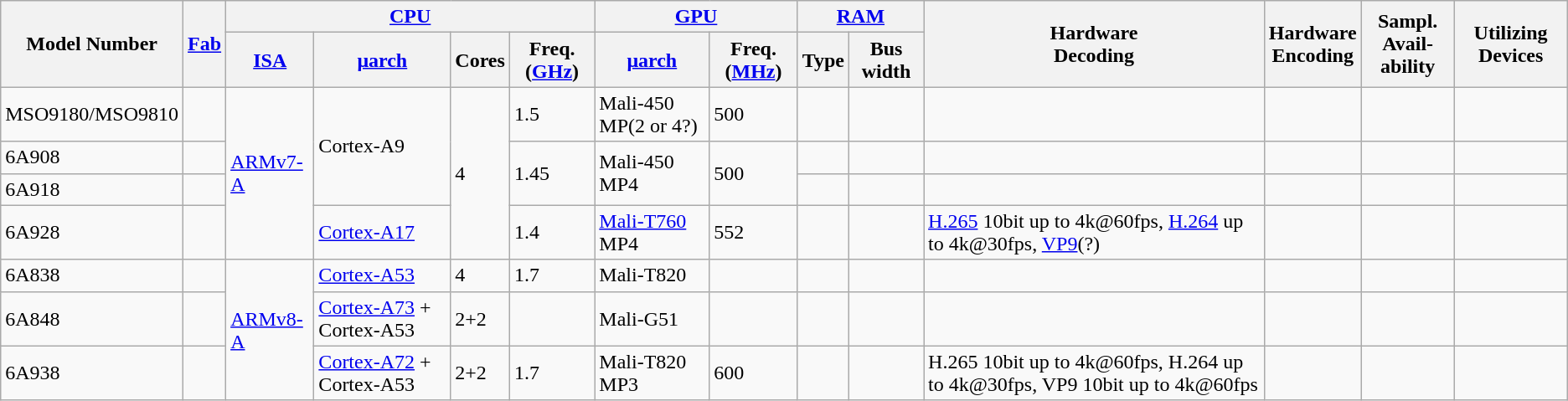<table class="wikitable">
<tr>
<th rowspan="2">Model Number</th>
<th rowspan="2"><a href='#'>Fab</a></th>
<th colspan="4"><a href='#'>CPU</a></th>
<th colspan="2"><a href='#'>GPU</a></th>
<th colspan="2"><a href='#'>RAM</a></th>
<th rowspan="2">Hardware<br>Decoding</th>
<th rowspan="2">Hardware<br>Encoding</th>
<th rowspan="2">Sampl. Avail-<br>ability</th>
<th rowspan="2">Utilizing Devices</th>
</tr>
<tr>
<th><a href='#'>ISA</a></th>
<th><a href='#'>μarch</a></th>
<th>Cores</th>
<th>Freq. (<a href='#'>GHz</a>)</th>
<th><a href='#'>μarch</a></th>
<th>Freq. (<a href='#'>MHz</a>)</th>
<th>Type</th>
<th>Bus width</th>
</tr>
<tr>
<td>MSO9180/MSO9810</td>
<td></td>
<td rowspan="4"><a href='#'>ARMv7-A</a></td>
<td rowspan="3">Cortex-A9</td>
<td rowspan="4">4</td>
<td>1.5</td>
<td>Mali-450 MP(2 or 4?)</td>
<td>500</td>
<td></td>
<td></td>
<td></td>
<td></td>
<td></td>
<td></td>
</tr>
<tr>
<td>6A908</td>
<td></td>
<td rowspan="2">1.45</td>
<td rowspan="2">Mali-450 MP4</td>
<td rowspan="2">500</td>
<td></td>
<td></td>
<td></td>
<td></td>
<td></td>
<td></td>
</tr>
<tr>
<td>6A918</td>
<td></td>
<td></td>
<td></td>
<td></td>
<td></td>
<td></td>
<td></td>
</tr>
<tr>
<td>6A928</td>
<td></td>
<td><a href='#'>Cortex-A17</a></td>
<td>1.4</td>
<td><a href='#'>Mali-T760</a> MP4</td>
<td>552</td>
<td></td>
<td></td>
<td><a href='#'>H.265</a> 10bit up to 4k@60fps, <a href='#'>H.264</a> up to 4k@30fps, <a href='#'>VP9</a>(?)</td>
<td></td>
<td></td>
<td></td>
</tr>
<tr>
<td>6A838</td>
<td></td>
<td rowspan="3"><a href='#'>ARMv8-A</a></td>
<td><a href='#'>Cortex-A53</a></td>
<td>4</td>
<td>1.7</td>
<td>Mali-T820</td>
<td></td>
<td></td>
<td></td>
<td></td>
<td></td>
<td></td>
<td></td>
</tr>
<tr>
<td>6A848</td>
<td></td>
<td><a href='#'>Cortex-A73</a> + Cortex-A53</td>
<td>2+2</td>
<td></td>
<td>Mali-G51</td>
<td></td>
<td></td>
<td></td>
<td></td>
<td></td>
<td></td>
<td></td>
</tr>
<tr>
<td>6A938</td>
<td></td>
<td><a href='#'>Cortex-A72</a> + Cortex-A53</td>
<td>2+2</td>
<td>1.7</td>
<td>Mali-T820 MP3</td>
<td>600</td>
<td></td>
<td></td>
<td>H.265 10bit up to 4k@60fps,  H.264 up to 4k@30fps, VP9 10bit up to 4k@60fps</td>
<td></td>
<td></td>
<td></td>
</tr>
</table>
